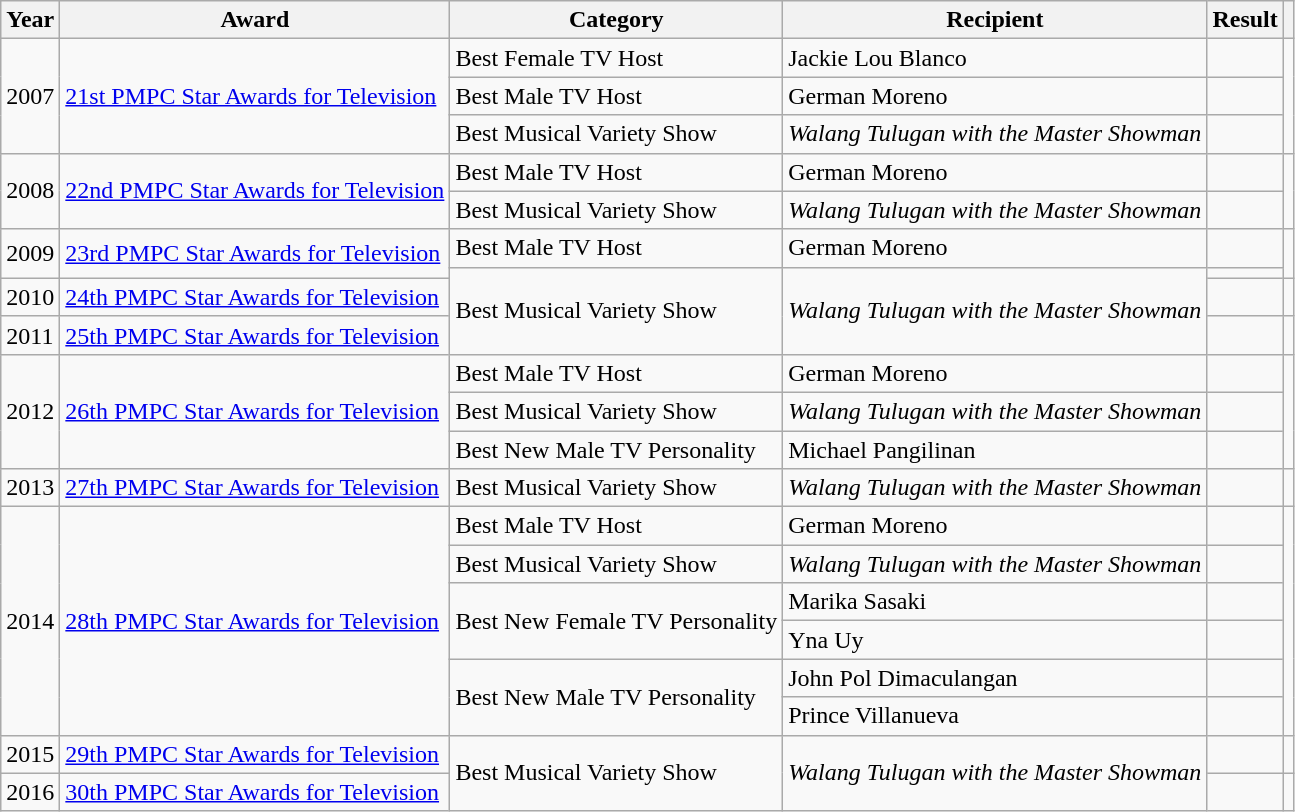<table class="wikitable">
<tr>
<th>Year</th>
<th>Award</th>
<th>Category</th>
<th>Recipient</th>
<th>Result</th>
<th></th>
</tr>
<tr>
<td rowspan=3>2007</td>
<td rowspan=3><a href='#'>21st PMPC Star Awards for Television</a></td>
<td>Best Female TV Host</td>
<td>Jackie Lou Blanco</td>
<td></td>
<td rowspan=3></td>
</tr>
<tr>
<td>Best Male TV Host</td>
<td>German Moreno</td>
<td></td>
</tr>
<tr>
<td>Best Musical Variety Show</td>
<td><em>Walang Tulugan with the Master Showman</em></td>
<td></td>
</tr>
<tr>
<td rowspan=2>2008</td>
<td rowspan=2><a href='#'>22nd PMPC Star Awards for Television</a></td>
<td>Best Male TV Host</td>
<td>German Moreno</td>
<td></td>
<td rowspan=2></td>
</tr>
<tr>
<td>Best Musical Variety Show</td>
<td><em>Walang Tulugan with the Master Showman</em></td>
<td></td>
</tr>
<tr>
<td rowspan=2>2009</td>
<td rowspan=2><a href='#'>23rd PMPC Star Awards for Television</a></td>
<td>Best Male TV Host</td>
<td>German Moreno</td>
<td></td>
<td rowspan=2></td>
</tr>
<tr>
<td rowspan=3>Best Musical Variety Show</td>
<td rowspan=3><em>Walang Tulugan with the Master Showman</em></td>
<td></td>
</tr>
<tr>
<td>2010</td>
<td><a href='#'>24th PMPC Star Awards for Television</a></td>
<td></td>
<td></td>
</tr>
<tr>
<td>2011</td>
<td><a href='#'>25th PMPC Star Awards for Television</a></td>
<td></td>
<td></td>
</tr>
<tr>
<td rowspan=3>2012</td>
<td rowspan=3><a href='#'>26th PMPC Star Awards for Television</a></td>
<td>Best Male TV Host</td>
<td>German Moreno</td>
<td></td>
<td rowspan=3></td>
</tr>
<tr>
<td>Best Musical Variety Show</td>
<td><em>Walang Tulugan with the Master Showman</em></td>
<td></td>
</tr>
<tr>
<td>Best New Male TV Personality</td>
<td>Michael Pangilinan</td>
<td></td>
</tr>
<tr>
<td>2013</td>
<td><a href='#'>27th PMPC Star Awards for Television</a></td>
<td>Best Musical Variety Show</td>
<td><em>Walang Tulugan with the Master Showman</em></td>
<td></td>
<td></td>
</tr>
<tr>
<td rowspan=6>2014</td>
<td rowspan=6><a href='#'>28th PMPC Star Awards for Television</a></td>
<td>Best Male TV Host</td>
<td>German Moreno</td>
<td></td>
<td rowspan=6></td>
</tr>
<tr>
<td>Best Musical Variety Show</td>
<td><em>Walang Tulugan with the Master Showman</em></td>
<td></td>
</tr>
<tr>
<td rowspan=2>Best New Female TV Personality</td>
<td>Marika Sasaki</td>
<td></td>
</tr>
<tr>
<td>Yna Uy</td>
<td></td>
</tr>
<tr>
<td rowspan=2>Best New Male TV Personality</td>
<td>John Pol Dimaculangan</td>
<td></td>
</tr>
<tr>
<td>Prince Villanueva</td>
<td></td>
</tr>
<tr>
<td>2015</td>
<td><a href='#'>29th PMPC Star Awards for Television</a></td>
<td rowspan=2>Best Musical Variety Show</td>
<td rowspan=2><em>Walang Tulugan with the Master Showman</em></td>
<td></td>
<td></td>
</tr>
<tr>
<td>2016</td>
<td><a href='#'>30th PMPC Star Awards for Television</a></td>
<td></td>
<td></td>
</tr>
</table>
